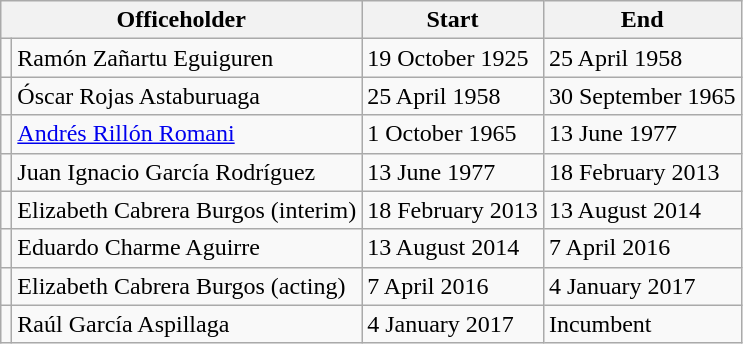<table class="wikitable">
<tr>
<th colspan=2>Officeholder</th>
<th>Start</th>
<th>End</th>
</tr>
<tr>
<td></td>
<td>Ramón Zañartu Eguiguren</td>
<td>19 October 1925</td>
<td>25 April 1958</td>
</tr>
<tr>
<td></td>
<td>Óscar Rojas Astaburuaga</td>
<td>25 April 1958</td>
<td>30 September 1965</td>
</tr>
<tr>
<td></td>
<td><a href='#'>Andrés Rillón Romani</a></td>
<td>1 October 1965</td>
<td>13 June 1977</td>
</tr>
<tr>
<td></td>
<td>Juan Ignacio García Rodríguez</td>
<td>13 June 1977</td>
<td>18 February 2013</td>
</tr>
<tr>
<td></td>
<td>Elizabeth Cabrera Burgos (interim)</td>
<td>18 February 2013</td>
<td>13 August 2014</td>
</tr>
<tr>
<td></td>
<td>Eduardo Charme Aguirre</td>
<td>13 August 2014</td>
<td>7 April 2016</td>
</tr>
<tr>
<td></td>
<td>Elizabeth Cabrera Burgos (acting)</td>
<td>7 April 2016</td>
<td>4 January 2017</td>
</tr>
<tr>
<td></td>
<td>Raúl García Aspillaga</td>
<td>4 January 2017</td>
<td>Incumbent</td>
</tr>
</table>
